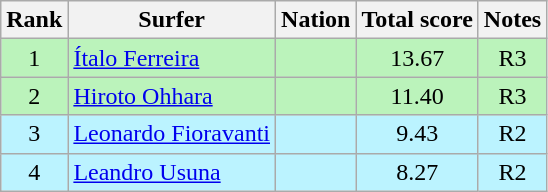<table class="wikitable sortable" style="text-align:center">
<tr>
<th>Rank</th>
<th>Surfer</th>
<th>Nation</th>
<th>Total score</th>
<th>Notes</th>
</tr>
<tr bgcolor=bbf3bb>
<td>1</td>
<td align=left><a href='#'>Ítalo Ferreira</a></td>
<td align=left></td>
<td>13.67</td>
<td>R3</td>
</tr>
<tr bgcolor=bbf3bb>
<td>2</td>
<td align=left><a href='#'>Hiroto Ohhara</a></td>
<td align=left></td>
<td>11.40</td>
<td>R3</td>
</tr>
<tr bgcolor=bbf3ff>
<td>3</td>
<td align=left><a href='#'>Leonardo Fioravanti</a></td>
<td align=left></td>
<td>9.43</td>
<td>R2</td>
</tr>
<tr bgcolor=bbf3ff>
<td>4</td>
<td align=left><a href='#'>Leandro Usuna</a></td>
<td align=left></td>
<td>8.27</td>
<td>R2</td>
</tr>
</table>
